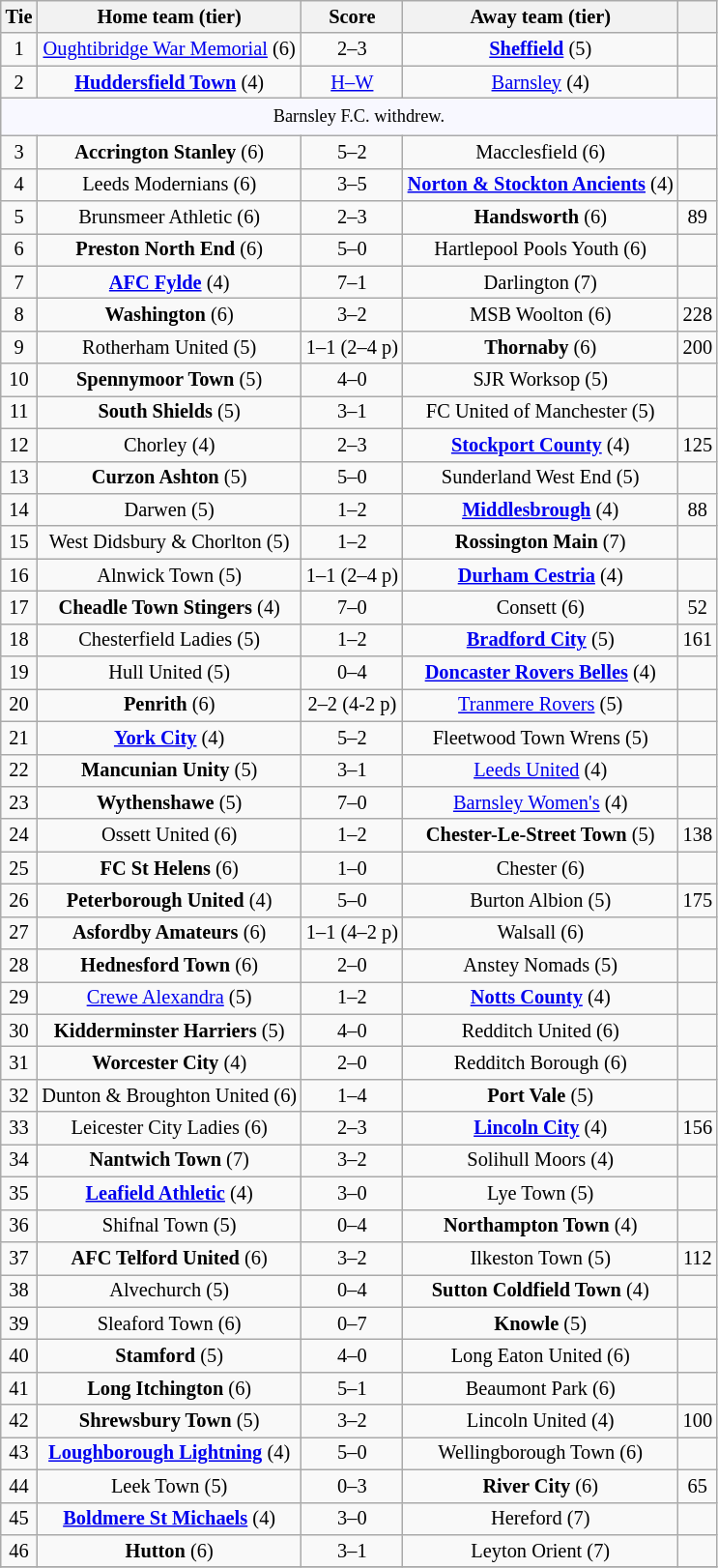<table class="wikitable" style="text-align:center; font-size:85%">
<tr>
<th>Tie</th>
<th>Home team (tier)</th>
<th>Score</th>
<th>Away team (tier)</th>
<th></th>
</tr>
<tr>
<td>1</td>
<td><a href='#'>Oughtibridge War Memorial</a> (6)</td>
<td>2–3</td>
<td><strong><a href='#'>Sheffield</a></strong> (5)</td>
<td></td>
</tr>
<tr>
<td>2</td>
<td><strong><a href='#'>Huddersfield Town</a></strong> (4)</td>
<td><a href='#'>H–W</a></td>
<td><a href='#'>Barnsley</a> (4)</td>
<td></td>
</tr>
<tr>
<td colspan="5" style="background:GhostWhite; height:20px; text-align:center; font-size:90%">Barnsley F.C. withdrew.</td>
</tr>
<tr>
<td>3</td>
<td><strong>Accrington Stanley</strong> (6)</td>
<td>5–2</td>
<td>Macclesfield (6)</td>
<td></td>
</tr>
<tr>
<td>4</td>
<td>Leeds Modernians (6)</td>
<td>3–5</td>
<td><strong><a href='#'>Norton & Stockton Ancients</a></strong> (4)</td>
<td></td>
</tr>
<tr>
<td>5</td>
<td>Brunsmeer Athletic (6)</td>
<td>2–3</td>
<td><strong>Handsworth</strong> (6)</td>
<td>89</td>
</tr>
<tr>
<td>6</td>
<td><strong>Preston North End</strong> (6)</td>
<td>5–0</td>
<td>Hartlepool Pools Youth (6)</td>
<td></td>
</tr>
<tr>
<td>7</td>
<td><strong><a href='#'>AFC Fylde</a></strong> (4)</td>
<td>7–1</td>
<td>Darlington (7)</td>
<td></td>
</tr>
<tr>
<td>8</td>
<td><strong>Washington</strong> (6)</td>
<td>3–2</td>
<td>MSB Woolton (6)</td>
<td>228</td>
</tr>
<tr>
<td>9</td>
<td>Rotherham United (5)</td>
<td>1–1 (2–4 p)</td>
<td><strong>Thornaby</strong> (6)</td>
<td>200</td>
</tr>
<tr>
<td>10</td>
<td><strong>Spennymoor Town</strong> (5)</td>
<td>4–0</td>
<td>SJR Worksop (5)</td>
<td></td>
</tr>
<tr>
<td>11</td>
<td><strong>South Shields</strong> (5)</td>
<td>3–1</td>
<td>FC United of Manchester (5)</td>
<td></td>
</tr>
<tr>
<td>12</td>
<td>Chorley (4)</td>
<td>2–3</td>
<td><strong><a href='#'>Stockport County</a></strong> (4)</td>
<td>125</td>
</tr>
<tr>
<td>13</td>
<td><strong>Curzon Ashton</strong> (5)</td>
<td>5–0</td>
<td>Sunderland West End (5)</td>
<td></td>
</tr>
<tr>
<td>14</td>
<td>Darwen (5)</td>
<td>1–2</td>
<td><strong><a href='#'>Middlesbrough</a></strong> (4)</td>
<td>88</td>
</tr>
<tr>
<td>15</td>
<td>West Didsbury & Chorlton (5)</td>
<td>1–2</td>
<td><strong>Rossington Main</strong> (7)</td>
<td></td>
</tr>
<tr>
<td>16</td>
<td>Alnwick Town (5)</td>
<td>1–1 (2–4 p)</td>
<td><strong><a href='#'>Durham Cestria</a></strong> (4)</td>
<td></td>
</tr>
<tr>
<td>17</td>
<td><strong>Cheadle Town Stingers</strong> (4)</td>
<td>7–0</td>
<td>Consett (6)</td>
<td>52</td>
</tr>
<tr>
<td>18</td>
<td>Chesterfield Ladies (5)</td>
<td>1–2</td>
<td><strong><a href='#'>Bradford City</a></strong> (5)</td>
<td>161</td>
</tr>
<tr>
<td>19</td>
<td>Hull United (5)</td>
<td>0–4</td>
<td><strong><a href='#'>Doncaster Rovers Belles</a></strong> (4)</td>
<td></td>
</tr>
<tr>
<td>20</td>
<td><strong>Penrith</strong> (6)</td>
<td>2–2 (4-2 p)</td>
<td><a href='#'>Tranmere Rovers</a> (5)</td>
<td></td>
</tr>
<tr>
<td>21</td>
<td><strong><a href='#'>York City</a></strong> (4)</td>
<td>5–2</td>
<td>Fleetwood Town Wrens (5)</td>
<td></td>
</tr>
<tr>
<td>22</td>
<td><strong>Mancunian Unity</strong> (5)</td>
<td>3–1</td>
<td><a href='#'>Leeds United</a> (4)</td>
<td></td>
</tr>
<tr>
<td>23</td>
<td><strong>Wythenshawe</strong> (5)</td>
<td>7–0</td>
<td><a href='#'>Barnsley Women's</a> (4)</td>
<td></td>
</tr>
<tr>
<td>24</td>
<td>Ossett United (6)</td>
<td>1–2</td>
<td><strong>Chester-Le-Street Town</strong> (5)</td>
<td>138</td>
</tr>
<tr>
<td>25</td>
<td><strong>FC St Helens</strong> (6)</td>
<td>1–0</td>
<td>Chester (6)</td>
<td></td>
</tr>
<tr>
<td>26</td>
<td><strong>Peterborough United</strong> (4)</td>
<td>5–0</td>
<td>Burton Albion (5)</td>
<td>175</td>
</tr>
<tr>
<td>27</td>
<td><strong>Asfordby Amateurs</strong> (6)</td>
<td>1–1 (4–2 p)</td>
<td>Walsall (6)</td>
<td></td>
</tr>
<tr>
<td>28</td>
<td><strong>Hednesford Town</strong> (6)</td>
<td>2–0</td>
<td>Anstey Nomads (5)</td>
<td></td>
</tr>
<tr>
<td>29</td>
<td><a href='#'>Crewe Alexandra</a> (5)</td>
<td>1–2</td>
<td><strong><a href='#'>Notts County</a></strong> (4)</td>
<td></td>
</tr>
<tr>
<td>30</td>
<td><strong>Kidderminster Harriers</strong> (5)</td>
<td>4–0</td>
<td>Redditch United (6)</td>
<td></td>
</tr>
<tr>
<td>31</td>
<td><strong>Worcester City</strong> (4)</td>
<td>2–0</td>
<td>Redditch Borough (6)</td>
<td></td>
</tr>
<tr>
<td>32</td>
<td>Dunton & Broughton United (6)</td>
<td>1–4</td>
<td><strong>Port Vale</strong> (5)</td>
<td></td>
</tr>
<tr>
<td>33</td>
<td>Leicester City Ladies (6)</td>
<td>2–3</td>
<td><strong><a href='#'>Lincoln City</a></strong> (4)</td>
<td>156</td>
</tr>
<tr>
<td>34</td>
<td><strong>Nantwich Town</strong> (7)</td>
<td>3–2</td>
<td>Solihull Moors (4)</td>
<td></td>
</tr>
<tr>
<td>35</td>
<td><strong><a href='#'>Leafield Athletic</a></strong> (4)</td>
<td>3–0</td>
<td>Lye Town (5)</td>
<td></td>
</tr>
<tr>
<td>36</td>
<td>Shifnal Town (5)</td>
<td>0–4</td>
<td><strong>Northampton Town</strong> (4)</td>
<td></td>
</tr>
<tr>
<td>37</td>
<td><strong>AFC Telford United</strong> (6)</td>
<td>3–2</td>
<td>Ilkeston Town (5)</td>
<td>112</td>
</tr>
<tr>
<td>38</td>
<td>Alvechurch (5)</td>
<td>0–4</td>
<td><strong>Sutton Coldfield Town</strong> (4)</td>
<td></td>
</tr>
<tr>
<td>39</td>
<td>Sleaford Town (6)</td>
<td>0–7</td>
<td><strong>Knowle</strong> (5)</td>
<td></td>
</tr>
<tr>
<td>40</td>
<td><strong>Stamford</strong> (5)</td>
<td>4–0</td>
<td>Long Eaton United (6)</td>
<td></td>
</tr>
<tr>
<td>41</td>
<td><strong>Long Itchington</strong> (6)</td>
<td>5–1</td>
<td>Beaumont Park (6)</td>
<td></td>
</tr>
<tr>
<td>42</td>
<td><strong>Shrewsbury Town</strong> (5)</td>
<td>3–2</td>
<td>Lincoln United (4)</td>
<td>100</td>
</tr>
<tr>
<td>43</td>
<td><strong><a href='#'>Loughborough Lightning</a></strong> (4)</td>
<td>5–0</td>
<td>Wellingborough Town (6)</td>
<td></td>
</tr>
<tr>
<td>44</td>
<td>Leek Town (5)</td>
<td>0–3</td>
<td><strong>River City</strong> (6)</td>
<td>65</td>
</tr>
<tr>
<td>45</td>
<td><strong><a href='#'>Boldmere St Michaels</a></strong> (4)</td>
<td>3–0</td>
<td>Hereford (7)</td>
<td></td>
</tr>
<tr>
<td>46</td>
<td><strong>Hutton</strong> (6)</td>
<td>3–1</td>
<td>Leyton Orient (7)</td>
<td></td>
</tr>
<tr>
</tr>
</table>
